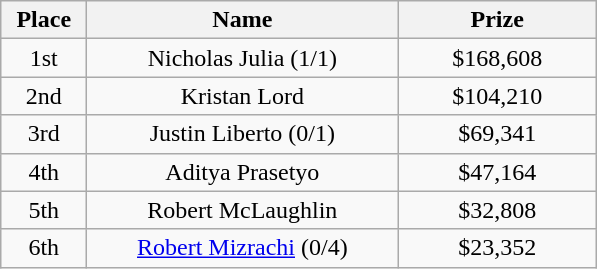<table class="wikitable">
<tr>
<th width="50">Place</th>
<th width="200">Name</th>
<th width="125">Prize</th>
</tr>
<tr>
<td align = "center">1st</td>
<td align = "center">Nicholas Julia (1/1)</td>
<td align="center">$168,608</td>
</tr>
<tr>
<td align = "center">2nd</td>
<td align = "center">Kristan Lord</td>
<td align="center">$104,210</td>
</tr>
<tr>
<td align = "center">3rd</td>
<td align = "center">Justin Liberto (0/1)</td>
<td align="center">$69,341</td>
</tr>
<tr>
<td align = "center">4th</td>
<td align = "center">Aditya Prasetyo</td>
<td align="center">$47,164</td>
</tr>
<tr>
<td align = "center">5th</td>
<td align = "center">Robert McLaughlin</td>
<td align="center">$32,808</td>
</tr>
<tr>
<td align = "center">6th</td>
<td align = "center"><a href='#'>Robert Mizrachi</a> (0/4)</td>
<td align="center">$23,352</td>
</tr>
</table>
